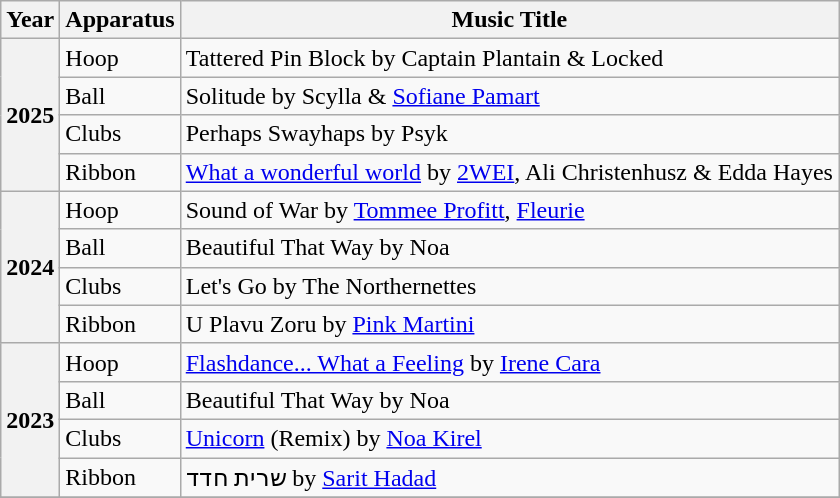<table class="wikitable">
<tr>
<th>Year</th>
<th>Apparatus</th>
<th>Music Title</th>
</tr>
<tr>
<th scope=row rowspan=4>2025</th>
<td>Hoop</td>
<td>Tattered Pin Block by Captain Plantain & Locked</td>
</tr>
<tr>
<td>Ball</td>
<td>Solitude by Scylla & <a href='#'>Sofiane Pamart</a></td>
</tr>
<tr>
<td>Clubs</td>
<td>Perhaps Swayhaps by Psyk</td>
</tr>
<tr>
<td>Ribbon</td>
<td><a href='#'>What a wonderful world</a> by <a href='#'>2WEI</a>, Ali Christenhusz & Edda Hayes</td>
</tr>
<tr>
<th scope=row rowspan=4>2024</th>
<td>Hoop</td>
<td>Sound of War by <a href='#'>Tommee Profitt</a>, <a href='#'>Fleurie</a></td>
</tr>
<tr>
<td>Ball</td>
<td>Beautiful That Way by Noa</td>
</tr>
<tr>
<td>Clubs</td>
<td>Let's Go by The Northernettes</td>
</tr>
<tr>
<td>Ribbon</td>
<td>U Plavu Zoru by <a href='#'>Pink Martini</a></td>
</tr>
<tr>
<th scope=row rowspan=4>2023</th>
<td>Hoop</td>
<td><a href='#'>Flashdance... What a Feeling</a> by <a href='#'>Irene Cara</a></td>
</tr>
<tr>
<td>Ball</td>
<td>Beautiful That Way by Noa</td>
</tr>
<tr>
<td>Clubs</td>
<td><a href='#'>Unicorn</a> (Remix) by <a href='#'>Noa Kirel</a></td>
</tr>
<tr>
<td>Ribbon</td>
<td>שרית חדד by <a href='#'>Sarit Hadad</a></td>
</tr>
<tr>
</tr>
</table>
